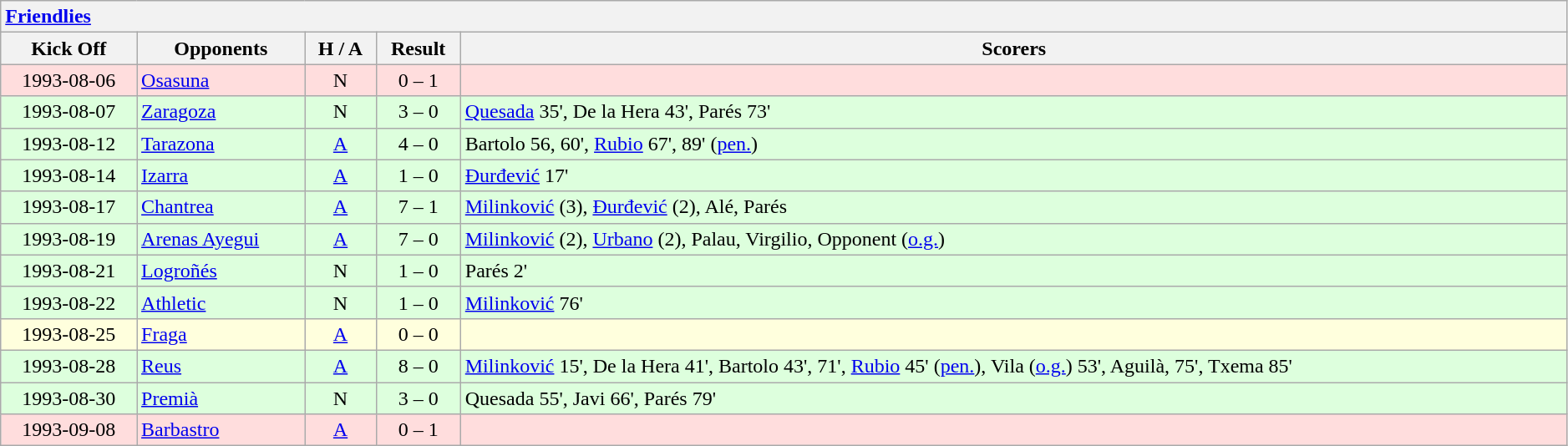<table class="wikitable collapsible collapsed" style="width:99%;">
<tr>
<th colspan="8" style="text-align:left;"><a href='#'>Friendlies</a></th>
</tr>
<tr>
<th>Kick Off</th>
<th>Opponents</th>
<th>H / A</th>
<th>Result</th>
<th>Scorers</th>
</tr>
<tr bgcolor="#ffdddd">
<td align=center>1993-08-06</td>
<td> <a href='#'>Osasuna</a></td>
<td align=center>N</td>
<td align=center>0 – 1</td>
<td></td>
</tr>
<tr bgcolor="#ddffdd">
<td align=center>1993-08-07</td>
<td> <a href='#'>Zaragoza</a></td>
<td align=center>N</td>
<td align=center>3 – 0</td>
<td><a href='#'>Quesada</a> 35', De la Hera 43', Parés 73'</td>
</tr>
<tr bgcolor="#ddffdd">
<td align=center>1993-08-12</td>
<td> <a href='#'>Tarazona</a></td>
<td align=center><a href='#'>A</a></td>
<td align=center>4 – 0</td>
<td>Bartolo 56, 60',  <a href='#'>Rubio</a> 67', 89' (<a href='#'>pen.</a>)</td>
</tr>
<tr bgcolor="#ddffdd">
<td align=center>1993-08-14</td>
<td> <a href='#'>Izarra</a></td>
<td align=center><a href='#'>A</a></td>
<td align=center>1 – 0</td>
<td><a href='#'>Đurđević</a> 17'</td>
</tr>
<tr bgcolor="#ddffdd">
<td align=center>1993-08-17</td>
<td> <a href='#'>Chantrea</a></td>
<td align=center><a href='#'>A</a></td>
<td align=center>7 – 1</td>
<td><a href='#'>Milinković</a> (3), <a href='#'>Đurđević</a> (2), Alé, Parés</td>
</tr>
<tr bgcolor="#ddffdd">
<td align=center>1993-08-19</td>
<td> <a href='#'>Arenas Ayegui</a></td>
<td align=center><a href='#'>A</a></td>
<td align=center>7 – 0</td>
<td><a href='#'>Milinković</a> (2), <a href='#'>Urbano</a> (2), Palau, Virgilio, Opponent (<a href='#'>o.g.</a>)</td>
</tr>
<tr bgcolor="#ddffdd">
<td align=center>1993-08-21</td>
<td> <a href='#'>Logroñés</a></td>
<td align=center>N</td>
<td align=center>1 – 0</td>
<td>Parés 2'</td>
</tr>
<tr bgcolor="#ddffdd">
<td align=center>1993-08-22</td>
<td> <a href='#'>Athletic</a></td>
<td align=center>N</td>
<td align=center>1 – 0</td>
<td><a href='#'>Milinković</a> 76'</td>
</tr>
<tr bgcolor="#ffffdd">
<td align=center>1993-08-25</td>
<td> <a href='#'>Fraga</a></td>
<td align=center><a href='#'>A</a></td>
<td align=center>0 – 0</td>
<td></td>
</tr>
<tr bgcolor="#ddffdd">
<td align=center>1993-08-28</td>
<td> <a href='#'>Reus</a></td>
<td align=center><a href='#'>A</a></td>
<td align=center>8 – 0</td>
<td><a href='#'>Milinković</a> 15', De la Hera 41', Bartolo 43', 71',  <a href='#'>Rubio</a> 45' (<a href='#'>pen.</a>), Vila (<a href='#'>o.g.</a>) 53', Aguilà, 75', Txema 85'</td>
</tr>
<tr bgcolor="#ddffdd">
<td align=center>1993-08-30</td>
<td> <a href='#'>Premià</a></td>
<td align=center>N</td>
<td align=center>3 – 0</td>
<td>Quesada 55', Javi 66', Parés 79'</td>
</tr>
<tr bgcolor="#ffdddd">
<td align=center>1993-09-08</td>
<td> <a href='#'>Barbastro</a></td>
<td align=center><a href='#'>A</a></td>
<td align=center>0 – 1</td>
<td></td>
</tr>
</table>
